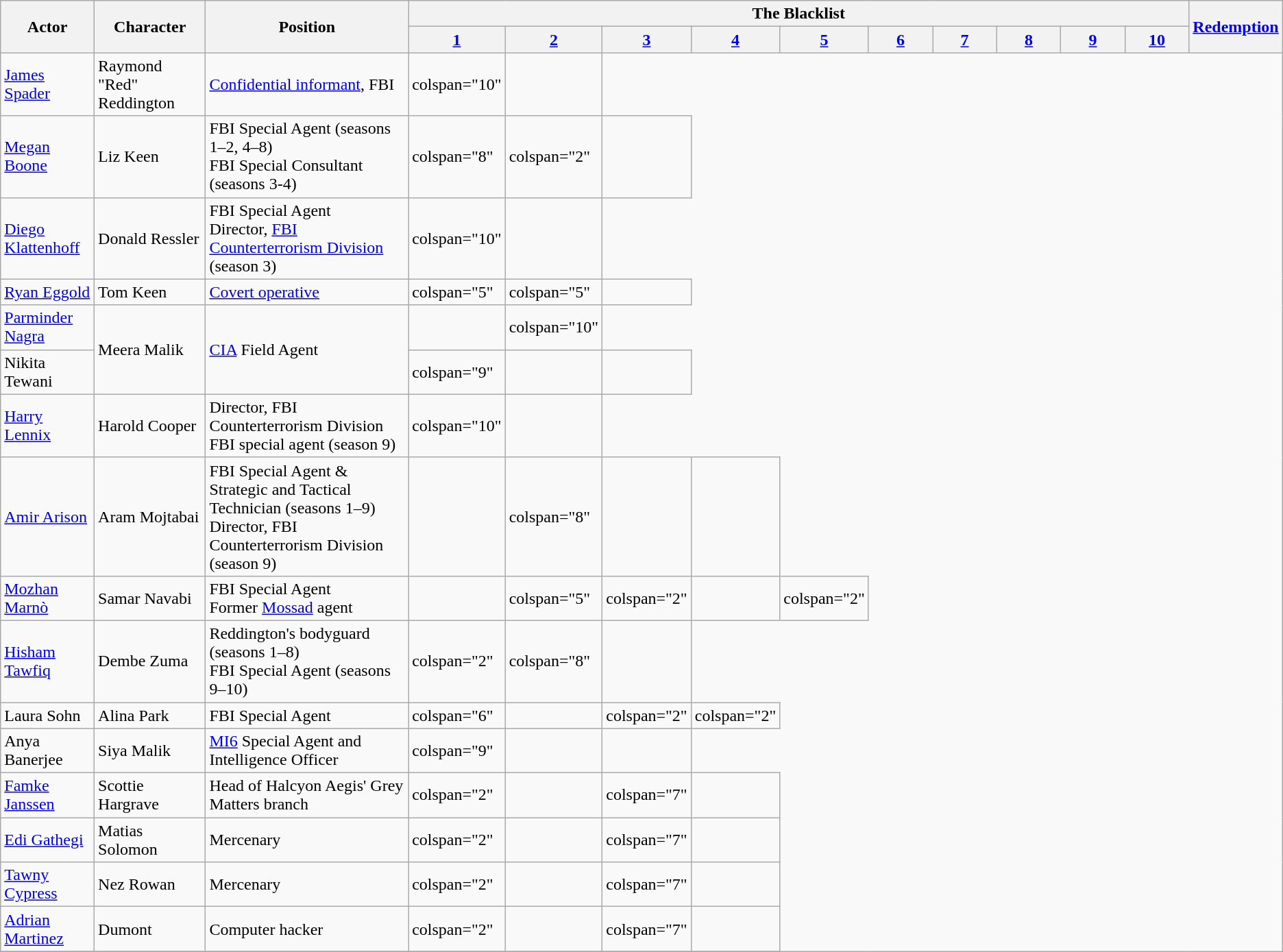<table class="wikitable">
<tr>
<th rowspan="2">Actor</th>
<th rowspan="2">Character</th>
<th rowspan="2">Position</th>
<th colspan="10">The Blacklist</th>
<th rowspan="2"><a href='#'>Redemption</a></th>
</tr>
<tr>
<th style="width:5%;"><a href='#'>1</a></th>
<th style="width:5%;"><a href='#'>2</a></th>
<th style="width:5%;"><a href='#'>3</a></th>
<th style="width:5%;"><a href='#'>4</a></th>
<th style="width:5%;"><a href='#'>5</a></th>
<th style="width:5%;"><a href='#'>6</a></th>
<th style="width:5%;"><a href='#'>7</a></th>
<th style="width:5%;"><a href='#'>8</a></th>
<th style="width:5%;"><a href='#'>9</a></th>
<th style="width:5%;"><a href='#'>10</a></th>
</tr>
<tr>
<td><a href='#'>James Spader</a></td>
<td>Raymond "Red" Reddington</td>
<td><a href='#'>Confidential informant</a>, FBI</td>
<td>colspan="10" </td>
<td></td>
</tr>
<tr>
<td><a href='#'>Megan Boone</a></td>
<td>Liz Keen</td>
<td>FBI Special Agent (seasons 1–2, 4–8)<br>FBI Special Consultant (seasons 3-4)</td>
<td>colspan="8" </td>
<td>colspan="2" </td>
<td></td>
</tr>
<tr>
<td><a href='#'>Diego Klattenhoff</a></td>
<td>Donald Ressler</td>
<td>FBI Special Agent<br>Director, <a href='#'>FBI Counterterrorism Division</a> (season 3)</td>
<td>colspan="10" </td>
<td></td>
</tr>
<tr>
<td><a href='#'>Ryan Eggold</a></td>
<td>Tom Keen</td>
<td><a href='#'>Covert operative</a></td>
<td>colspan="5" </td>
<td>colspan="5" </td>
<td></td>
</tr>
<tr>
<td><a href='#'>Parminder Nagra</a></td>
<td rowspan="2">Meera Malik</td>
<td rowspan="2"><a href='#'>CIA</a> Field Agent</td>
<td></td>
<td>colspan="10" </td>
</tr>
<tr>
<td>Nikita Tewani</td>
<td>colspan="9" </td>
<td></td>
<td></td>
</tr>
<tr>
<td><a href='#'>Harry Lennix</a></td>
<td>Harold Cooper</td>
<td>Director, FBI Counterterrorism Division<br>FBI special agent (season 9)</td>
<td>colspan="10" </td>
<td></td>
</tr>
<tr>
<td><a href='#'>Amir Arison</a></td>
<td>Aram Mojtabai</td>
<td>FBI Special Agent & Strategic and Tactical Technician (seasons 1–9)<br>Director, FBI Counterterrorism Division (season 9)</td>
<td></td>
<td>colspan="8" </td>
<td></td>
<td></td>
</tr>
<tr>
<td><a href='#'>Mozhan Marnò</a></td>
<td>Samar Navabi</td>
<td>FBI Special Agent<br>Former <a href='#'>Mossad</a> agent</td>
<td></td>
<td>colspan="5" </td>
<td>colspan="2" </td>
<td></td>
<td>colspan="2" </td>
</tr>
<tr>
<td><a href='#'>Hisham Tawfiq</a></td>
<td>Dembe Zuma</td>
<td>Reddington's bodyguard (seasons 1–8)<br>FBI Special Agent (seasons 9–10)</td>
<td>colspan="2" </td>
<td>colspan="8" </td>
<td></td>
</tr>
<tr>
<td>Laura Sohn</td>
<td>Alina Park</td>
<td>FBI Special Agent</td>
<td>colspan="6" </td>
<td></td>
<td>colspan="2" </td>
<td>colspan="2" </td>
</tr>
<tr>
<td>Anya Banerjee</td>
<td>Siya Malik</td>
<td><a href='#'>MI6</a> Special Agent and Intelligence Officer</td>
<td>colspan="9" </td>
<td></td>
<td></td>
</tr>
<tr>
<td><a href='#'>Famke Janssen</a></td>
<td>Scottie Hargrave</td>
<td>Head of Halcyon Aegis' Grey Matters branch</td>
<td>colspan="2" </td>
<td></td>
<td>colspan="7" </td>
<td></td>
</tr>
<tr>
<td><a href='#'>Edi Gathegi</a></td>
<td>Matias Solomon</td>
<td>Mercenary</td>
<td>colspan="2" </td>
<td></td>
<td>colspan="7" </td>
<td></td>
</tr>
<tr>
<td><a href='#'>Tawny Cypress</a></td>
<td>Nez Rowan</td>
<td>Mercenary</td>
<td>colspan="2" </td>
<td></td>
<td>colspan="7" </td>
<td></td>
</tr>
<tr>
<td><a href='#'>Adrian Martinez</a></td>
<td>Dumont</td>
<td>Computer hacker</td>
<td>colspan="2" </td>
<td></td>
<td>colspan="7" </td>
<td></td>
</tr>
<tr>
</tr>
</table>
